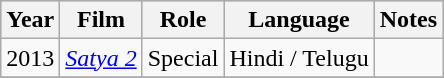<table class="wikitable sortable" class="wikitable">
<tr style="background:#ccc; text-align:center;">
<th>Year</th>
<th>Film</th>
<th>Role</th>
<th>Language</th>
<th>Notes</th>
</tr>
<tr>
<td>2013</td>
<td><em><a href='#'>Satya 2</a></em></td>
<td>Special</td>
<td>Hindi / Telugu</td>
<td></td>
</tr>
<tr>
</tr>
</table>
